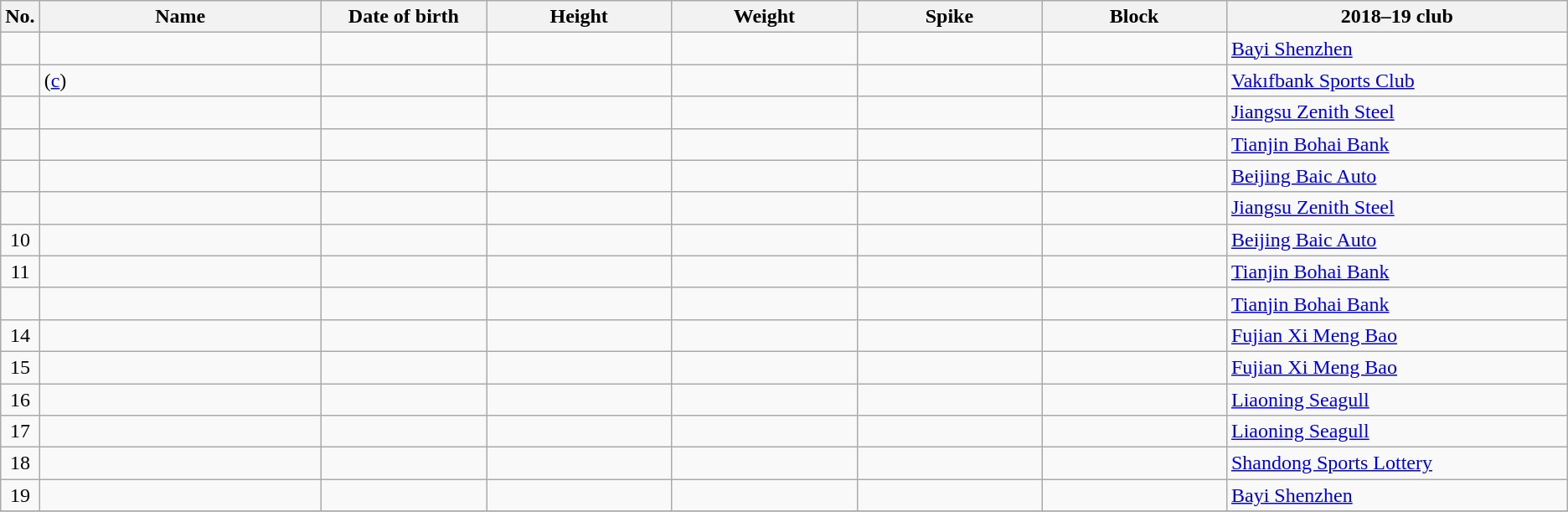<table class="wikitable sortable" style="font-size:100%; text-align:center;">
<tr>
<th>No.</th>
<th style="width:14em">Name</th>
<th style="width:8em">Date of birth</th>
<th style="width:9em">Height</th>
<th style="width:9em">Weight</th>
<th style="width:9em">Spike</th>
<th style="width:9em">Block</th>
<th style="width:17em">2018–19 club</th>
</tr>
<tr>
<td></td>
<td align=left></td>
<td align=right></td>
<td></td>
<td></td>
<td></td>
<td></td>
<td align=left> <a href='#'>Bayi Shenzhen</a></td>
</tr>
<tr>
<td></td>
<td align=left> (<a href='#'>c</a>)</td>
<td align=right></td>
<td></td>
<td></td>
<td></td>
<td></td>
<td align=left> <a href='#'>Vakıfbank Sports Club</a></td>
</tr>
<tr>
<td></td>
<td align=left></td>
<td align=right></td>
<td></td>
<td></td>
<td></td>
<td></td>
<td align=left> <a href='#'>Jiangsu Zenith Steel</a></td>
</tr>
<tr>
<td></td>
<td align=left></td>
<td align=right></td>
<td></td>
<td></td>
<td></td>
<td></td>
<td align=left> <a href='#'>Tianjin Bohai Bank</a></td>
</tr>
<tr>
<td></td>
<td align=left></td>
<td align=right></td>
<td></td>
<td></td>
<td></td>
<td></td>
<td align=left> <a href='#'>Beijing Baic Auto</a></td>
</tr>
<tr>
<td></td>
<td align=left></td>
<td align=right></td>
<td></td>
<td></td>
<td></td>
<td></td>
<td align=left> <a href='#'>Jiangsu Zenith Steel</a></td>
</tr>
<tr>
<td>10</td>
<td align=left></td>
<td align=right></td>
<td></td>
<td></td>
<td></td>
<td></td>
<td align=left> <a href='#'>Beijing Baic Auto</a></td>
</tr>
<tr>
<td>11</td>
<td align=left></td>
<td align=right></td>
<td></td>
<td></td>
<td></td>
<td></td>
<td align=left> <a href='#'>Tianjin Bohai Bank</a></td>
</tr>
<tr>
<td></td>
<td align=left></td>
<td align=right></td>
<td></td>
<td></td>
<td></td>
<td></td>
<td align=left> <a href='#'>Tianjin Bohai Bank</a></td>
</tr>
<tr>
<td>14</td>
<td align=left></td>
<td align=right></td>
<td></td>
<td></td>
<td></td>
<td></td>
<td align=left> <a href='#'>Fujian Xi Meng Bao</a></td>
</tr>
<tr>
<td>15</td>
<td align=left></td>
<td align=right></td>
<td></td>
<td></td>
<td></td>
<td></td>
<td align=left> <a href='#'>Fujian Xi Meng Bao</a></td>
</tr>
<tr>
<td>16</td>
<td align=left></td>
<td align=right></td>
<td></td>
<td></td>
<td></td>
<td></td>
<td align=left> <a href='#'>Liaoning Seagull</a></td>
</tr>
<tr>
<td>17</td>
<td align=left></td>
<td align=right></td>
<td></td>
<td></td>
<td></td>
<td></td>
<td align=left> <a href='#'>Liaoning Seagull</a></td>
</tr>
<tr>
<td>18</td>
<td align=left></td>
<td align=right></td>
<td></td>
<td></td>
<td></td>
<td></td>
<td align=left> <a href='#'>Shandong Sports Lottery</a></td>
</tr>
<tr>
<td>19</td>
<td align=left></td>
<td align=right></td>
<td></td>
<td></td>
<td></td>
<td></td>
<td align=left> <a href='#'>Bayi Shenzhen</a></td>
</tr>
<tr>
</tr>
</table>
